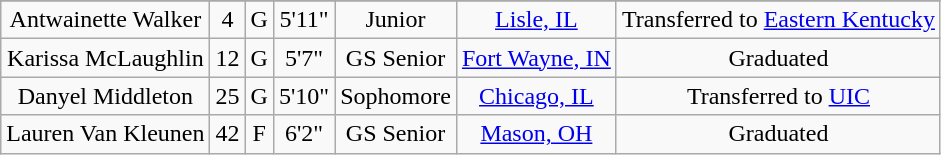<table class="wikitable sortable" style="text-align: center">
<tr align=center>
</tr>
<tr>
<td>Antwainette Walker</td>
<td>4</td>
<td>G</td>
<td>5'11"</td>
<td>Junior</td>
<td><a href='#'>Lisle, IL</a></td>
<td>Transferred to <a href='#'>Eastern Kentucky</a></td>
</tr>
<tr>
<td>Karissa McLaughlin</td>
<td>12</td>
<td>G</td>
<td>5'7"</td>
<td>GS Senior</td>
<td><a href='#'>Fort Wayne, IN</a></td>
<td>Graduated</td>
</tr>
<tr>
<td>Danyel Middleton</td>
<td>25</td>
<td>G</td>
<td>5'10"</td>
<td>Sophomore</td>
<td><a href='#'>Chicago, IL</a></td>
<td>Transferred to <a href='#'>UIC</a></td>
</tr>
<tr>
<td>Lauren Van Kleunen</td>
<td>42</td>
<td>F</td>
<td>6'2"</td>
<td>GS Senior</td>
<td><a href='#'>Mason, OH</a></td>
<td>Graduated</td>
</tr>
</table>
